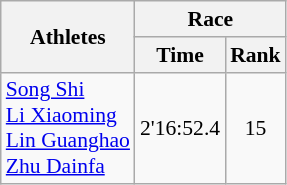<table class="wikitable" border="1" style="font-size:90%">
<tr>
<th rowspan=2>Athletes</th>
<th colspan=2>Race</th>
</tr>
<tr>
<th>Time</th>
<th>Rank</th>
</tr>
<tr>
<td><a href='#'>Song Shi</a><br><a href='#'>Li Xiaoming</a><br><a href='#'>Lin Guanghao</a><br><a href='#'>Zhu Dainfa</a></td>
<td align=center>2'16:52.4</td>
<td align=center>15</td>
</tr>
</table>
